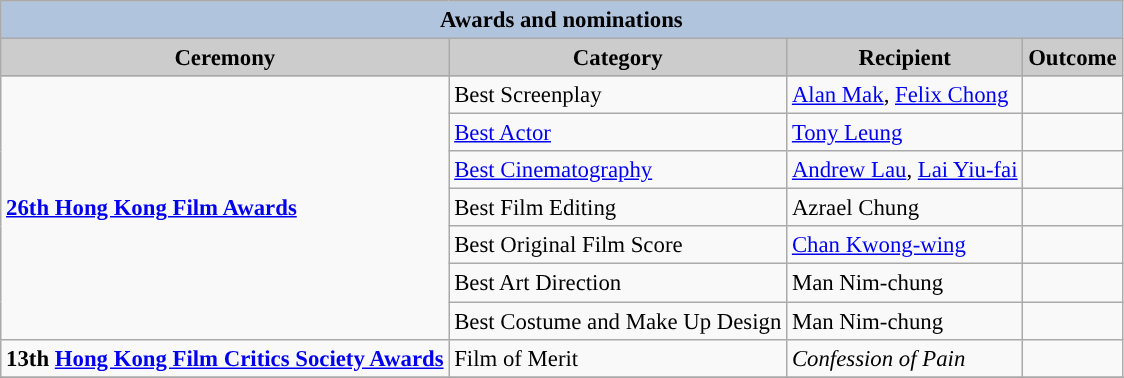<table class="wikitable" style="font-size:95%">
<tr style="background:#ccc; text-align:center;">
<th colspan="4" style="background: LightSteelBlue;">Awards and nominations</th>
</tr>
<tr style="background:#ccc; text-align:center;">
<th style="background:#ccc">Ceremony</th>
<th style="background:#ccc">Category</th>
<th style="background:#ccc">Recipient</th>
<th style="background:#ccc">Outcome</th>
</tr>
<tr>
<td rowspan=7><strong><a href='#'>26th Hong Kong Film Awards</a></strong></td>
<td>Best Screenplay</td>
<td><a href='#'>Alan Mak</a>, <a href='#'>Felix Chong</a></td>
<td></td>
</tr>
<tr>
<td><a href='#'>Best Actor</a></td>
<td><a href='#'>Tony Leung</a></td>
<td></td>
</tr>
<tr>
<td><a href='#'>Best Cinematography</a></td>
<td><a href='#'>Andrew Lau</a>, <a href='#'>Lai Yiu-fai</a></td>
<td></td>
</tr>
<tr>
<td>Best Film Editing</td>
<td>Azrael Chung</td>
<td></td>
</tr>
<tr>
<td>Best Original Film Score</td>
<td><a href='#'>Chan Kwong-wing</a></td>
<td></td>
</tr>
<tr>
<td>Best Art Direction</td>
<td>Man Nim-chung</td>
<td></td>
</tr>
<tr>
<td>Best Costume and Make Up Design</td>
<td>Man Nim-chung</td>
<td></td>
</tr>
<tr>
<td><strong>13th <a href='#'>Hong Kong Film Critics Society Awards</a></strong></td>
<td>Film of Merit</td>
<td><em>Confession of Pain</em></td>
<td></td>
</tr>
<tr>
</tr>
</table>
